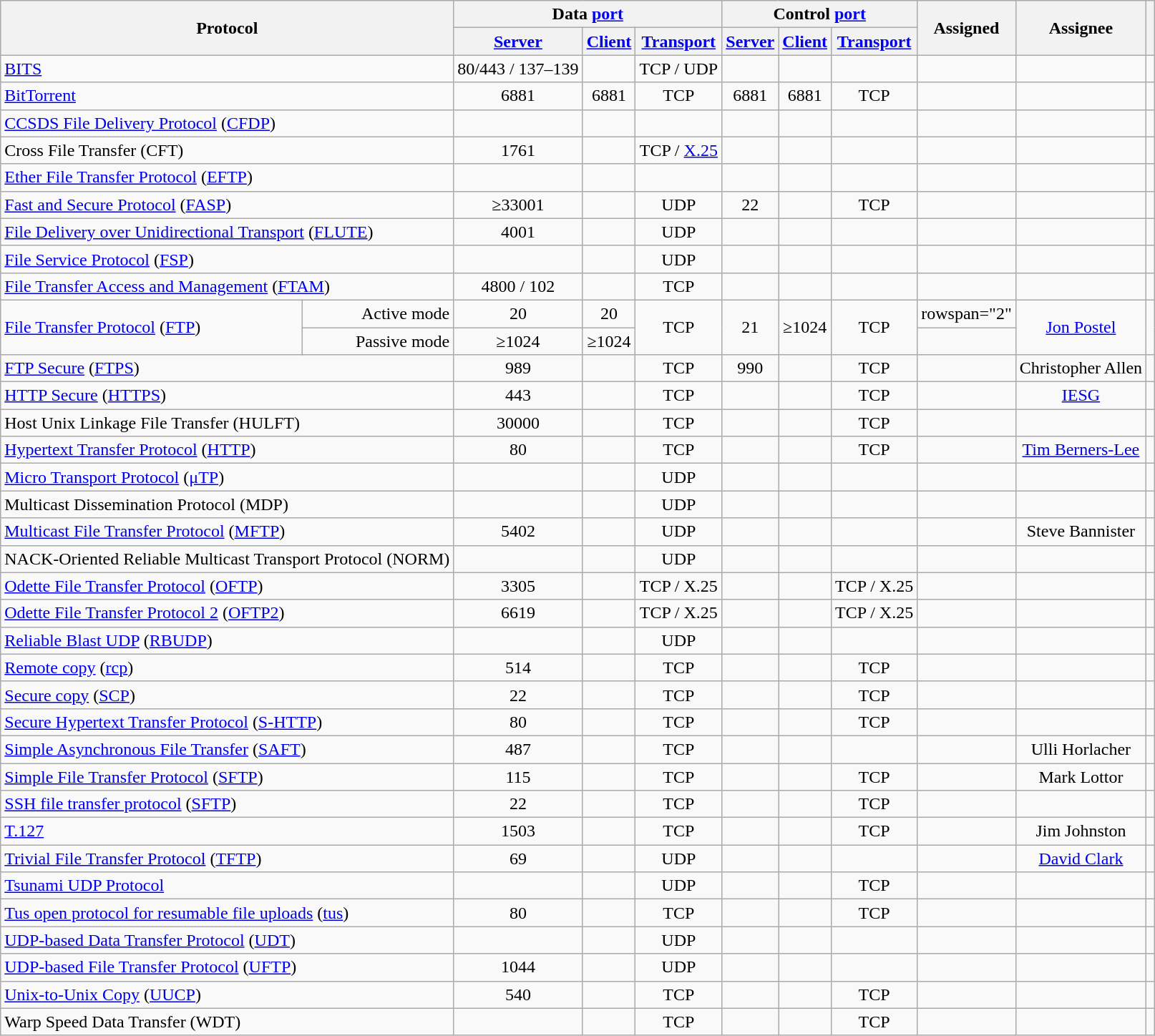<table class="wikitable sortable" style="text-align:center">
<tr>
<th scope="col" rowspan="2" colspan="2">Protocol</th>
<th scope="col" colspan="3">Data <a href='#'>port</a></th>
<th scope="col" colspan="3">Control <a href='#'>port</a></th>
<th scope="col" rowspan="2">Assigned<br></th>
<th scope="col" rowspan="2">Assignee</th>
<th scope="col" rowspan="2" class="unsortable"></th>
</tr>
<tr>
<th scope="col"><a href='#'>Server</a></th>
<th scope="col"><a href='#'>Client</a></th>
<th scope="col"><a href='#'>Transport</a></th>
<th scope="col"><a href='#'>Server</a></th>
<th scope="col"><a href='#'>Client</a></th>
<th scope="col"><a href='#'>Transport</a></th>
</tr>
<tr>
<td style="text-align:left" colspan="2"><a href='#'>BITS</a></td>
<td>80/443 / 137–139</td>
<td></td>
<td>TCP / UDP</td>
<td></td>
<td></td>
<td></td>
<td></td>
<td></td>
<td></td>
</tr>
<tr>
<td style="text-align:left" colspan="2"><a href='#'>BitTorrent</a></td>
<td>6881</td>
<td>6881</td>
<td>TCP</td>
<td>6881</td>
<td>6881</td>
<td>TCP</td>
<td></td>
<td></td>
<td></td>
</tr>
<tr>
<td style="text-align:left" colspan="2"><a href='#'>CCSDS File Delivery Protocol</a> (<a href='#'>CFDP</a>)</td>
<td></td>
<td></td>
<td></td>
<td></td>
<td></td>
<td></td>
<td></td>
<td></td>
<td></td>
</tr>
<tr>
<td style="text-align:left" colspan="2">Cross File Transfer (CFT)</td>
<td>1761</td>
<td></td>
<td>TCP / <a href='#'>X.25</a></td>
<td></td>
<td></td>
<td></td>
<td></td>
<td></td>
<td></td>
</tr>
<tr>
<td style="text-align:left" colspan="2"><a href='#'>Ether File Transfer Protocol</a> (<a href='#'>EFTP</a>)</td>
<td></td>
<td></td>
<td></td>
<td></td>
<td></td>
<td></td>
<td></td>
<td></td>
<td></td>
</tr>
<tr>
<td style="text-align:left" colspan="2"><a href='#'>Fast and Secure Protocol</a> (<a href='#'>FASP</a>)</td>
<td>≥33001</td>
<td></td>
<td>UDP</td>
<td>22</td>
<td></td>
<td>TCP</td>
<td></td>
<td></td>
<td></td>
</tr>
<tr>
<td style="text-align:left" colspan="2"><a href='#'>File Delivery over Unidirectional Transport</a> (<a href='#'>FLUTE</a>)</td>
<td>4001</td>
<td></td>
<td>UDP</td>
<td></td>
<td></td>
<td></td>
<td></td>
<td></td>
<td></td>
</tr>
<tr>
<td style="text-align:left" colspan="2"><a href='#'>File Service Protocol</a> (<a href='#'>FSP</a>)</td>
<td></td>
<td></td>
<td>UDP</td>
<td></td>
<td></td>
<td></td>
<td></td>
<td></td>
<td></td>
</tr>
<tr>
<td style="text-align:left" colspan="2"><a href='#'>File Transfer Access and Management</a> (<a href='#'>FTAM</a>)</td>
<td>4800 / 102</td>
<td></td>
<td>TCP</td>
<td></td>
<td></td>
<td></td>
<td></td>
<td></td>
<td></td>
</tr>
<tr>
<td style="text-align:left" rowspan="2"><a href='#'>File Transfer Protocol</a> (<a href='#'>FTP</a>)</td>
<td style="text-align:right">Active mode</td>
<td>20</td>
<td>20</td>
<td rowspan="2">TCP</td>
<td rowspan="2">21</td>
<td rowspan="2">≥1024</td>
<td rowspan="2">TCP</td>
<td>rowspan="2" </td>
<td rowspan="2"><a href='#'>Jon Postel</a></td>
<td rowspan="2"></td>
</tr>
<tr>
<td style="text-align:right">Passive mode</td>
<td>≥1024</td>
<td>≥1024</td>
</tr>
<tr>
<td style="text-align:left" colspan="2"><a href='#'>FTP Secure</a> (<a href='#'>FTPS</a>)</td>
<td>989</td>
<td></td>
<td>TCP</td>
<td>990</td>
<td></td>
<td>TCP</td>
<td></td>
<td>Christopher Allen</td>
<td></td>
</tr>
<tr>
<td style="text-align:left" colspan="2"><a href='#'>HTTP Secure</a> (<a href='#'>HTTPS</a>)</td>
<td>443</td>
<td></td>
<td>TCP</td>
<td></td>
<td></td>
<td>TCP</td>
<td></td>
<td><a href='#'>IESG</a></td>
<td></td>
</tr>
<tr>
<td style="text-align:left" colspan="2">Host Unix Linkage File Transfer (HULFT)</td>
<td>30000</td>
<td></td>
<td>TCP</td>
<td></td>
<td></td>
<td>TCP</td>
<td></td>
<td></td>
<td></td>
</tr>
<tr>
<td style="text-align:left" colspan="2"><a href='#'>Hypertext Transfer Protocol</a> (<a href='#'>HTTP</a>)</td>
<td>80</td>
<td></td>
<td>TCP</td>
<td></td>
<td></td>
<td>TCP</td>
<td></td>
<td><a href='#'>Tim Berners-Lee</a></td>
<td></td>
</tr>
<tr>
<td style="text-align:left" colspan="2"><a href='#'>Micro Transport Protocol</a> (<a href='#'>μTP</a>)</td>
<td></td>
<td></td>
<td>UDP</td>
<td></td>
<td></td>
<td></td>
<td></td>
<td></td>
<td></td>
</tr>
<tr>
<td style="text-align:left" colspan="2">Multicast Dissemination Protocol (MDP)</td>
<td></td>
<td></td>
<td>UDP</td>
<td></td>
<td></td>
<td></td>
<td></td>
<td></td>
<td></td>
</tr>
<tr>
<td style="text-align:left" colspan="2"><a href='#'>Multicast File Transfer Protocol</a> (<a href='#'>MFTP</a>)</td>
<td>5402</td>
<td></td>
<td>UDP</td>
<td></td>
<td></td>
<td></td>
<td></td>
<td>Steve Bannister</td>
<td></td>
</tr>
<tr>
<td style="text-align:left" colspan="2">NACK-Oriented Reliable Multicast Transport Protocol (NORM)</td>
<td></td>
<td></td>
<td>UDP</td>
<td></td>
<td></td>
<td></td>
<td></td>
<td></td>
<td></td>
</tr>
<tr>
<td style="text-align:left" colspan="2"><a href='#'>Odette File Transfer Protocol</a> (<a href='#'>OFTP</a>)</td>
<td>3305</td>
<td></td>
<td>TCP / X.25</td>
<td></td>
<td></td>
<td>TCP / X.25</td>
<td></td>
<td></td>
<td></td>
</tr>
<tr>
<td style="text-align:left" colspan="2"><a href='#'>Odette File Transfer Protocol 2</a> (<a href='#'>OFTP2</a>)</td>
<td>6619</td>
<td></td>
<td>TCP / X.25</td>
<td></td>
<td></td>
<td>TCP / X.25</td>
<td></td>
<td></td>
<td></td>
</tr>
<tr>
<td style="text-align:left" colspan="2"><a href='#'>Reliable Blast UDP</a> (<a href='#'>RBUDP</a>)</td>
<td></td>
<td></td>
<td>UDP</td>
<td></td>
<td></td>
<td></td>
<td></td>
<td></td>
<td></td>
</tr>
<tr>
<td style="text-align:left" colspan="2"><a href='#'>Remote copy</a> (<a href='#'>rcp</a>)</td>
<td>514</td>
<td></td>
<td>TCP</td>
<td></td>
<td></td>
<td>TCP</td>
<td></td>
<td></td>
<td></td>
</tr>
<tr>
<td style="text-align:left" colspan="2"><a href='#'>Secure copy</a> (<a href='#'>SCP</a>)</td>
<td>22</td>
<td></td>
<td>TCP</td>
<td></td>
<td></td>
<td>TCP</td>
<td></td>
<td></td>
<td></td>
</tr>
<tr>
<td style="text-align:left" colspan="2"><a href='#'>Secure Hypertext Transfer Protocol</a> (<a href='#'>S-HTTP</a>)</td>
<td>80</td>
<td></td>
<td>TCP</td>
<td></td>
<td></td>
<td>TCP</td>
<td></td>
<td></td>
<td></td>
</tr>
<tr>
<td style="text-align:left" colspan="2"><a href='#'>Simple Asynchronous File Transfer</a> (<a href='#'>SAFT</a>)</td>
<td>487</td>
<td></td>
<td>TCP</td>
<td></td>
<td></td>
<td></td>
<td></td>
<td>Ulli Horlacher</td>
<td></td>
</tr>
<tr>
<td style="text-align:left" colspan="2"><a href='#'>Simple File Transfer Protocol</a> (<a href='#'>SFTP</a>)</td>
<td>115</td>
<td></td>
<td>TCP</td>
<td></td>
<td></td>
<td>TCP</td>
<td></td>
<td>Mark Lottor</td>
<td></td>
</tr>
<tr>
<td style="text-align:left" colspan="2"><a href='#'>SSH file transfer protocol</a> (<a href='#'>SFTP</a>)</td>
<td>22</td>
<td></td>
<td>TCP</td>
<td></td>
<td></td>
<td>TCP</td>
<td></td>
<td></td>
<td></td>
</tr>
<tr>
<td style="text-align:left" colspan="2"><a href='#'>T.127</a></td>
<td>1503</td>
<td></td>
<td>TCP</td>
<td></td>
<td></td>
<td>TCP</td>
<td></td>
<td>Jim Johnston</td>
<td></td>
</tr>
<tr>
<td style="text-align:left" colspan="2"><a href='#'>Trivial File Transfer Protocol</a> (<a href='#'>TFTP</a>)</td>
<td>69</td>
<td></td>
<td>UDP</td>
<td></td>
<td></td>
<td></td>
<td></td>
<td><a href='#'>David Clark</a></td>
<td></td>
</tr>
<tr>
<td style="text-align:left" colspan="2"><a href='#'>Tsunami UDP Protocol</a></td>
<td></td>
<td></td>
<td>UDP</td>
<td></td>
<td></td>
<td>TCP</td>
<td></td>
<td></td>
<td></td>
</tr>
<tr>
<td style="text-align:left" colspan="2"><a href='#'>Tus open protocol for resumable file uploads</a> (<a href='#'>tus</a>)</td>
<td>80</td>
<td></td>
<td>TCP</td>
<td></td>
<td></td>
<td>TCP</td>
<td></td>
<td></td>
<td></td>
</tr>
<tr>
<td style="text-align:left" colspan="2"><a href='#'>UDP-based Data Transfer Protocol</a> (<a href='#'>UDT</a>)</td>
<td></td>
<td></td>
<td>UDP</td>
<td></td>
<td></td>
<td></td>
<td></td>
<td></td>
<td></td>
</tr>
<tr>
<td style="text-align:left" colspan="2"><a href='#'>UDP-based File Transfer Protocol</a> (<a href='#'>UFTP</a>)</td>
<td>1044</td>
<td></td>
<td>UDP</td>
<td></td>
<td></td>
<td></td>
<td></td>
<td></td>
<td></td>
</tr>
<tr>
<td style="text-align:left" colspan="2"><a href='#'>Unix-to-Unix Copy</a> (<a href='#'>UUCP</a>)</td>
<td>540</td>
<td></td>
<td>TCP</td>
<td></td>
<td></td>
<td>TCP</td>
<td></td>
<td></td>
<td></td>
</tr>
<tr>
<td style="text-align:left" colspan="2">Warp Speed Data Transfer (WDT)</td>
<td></td>
<td></td>
<td>TCP</td>
<td></td>
<td></td>
<td>TCP</td>
<td></td>
<td></td>
<td></td>
</tr>
</table>
